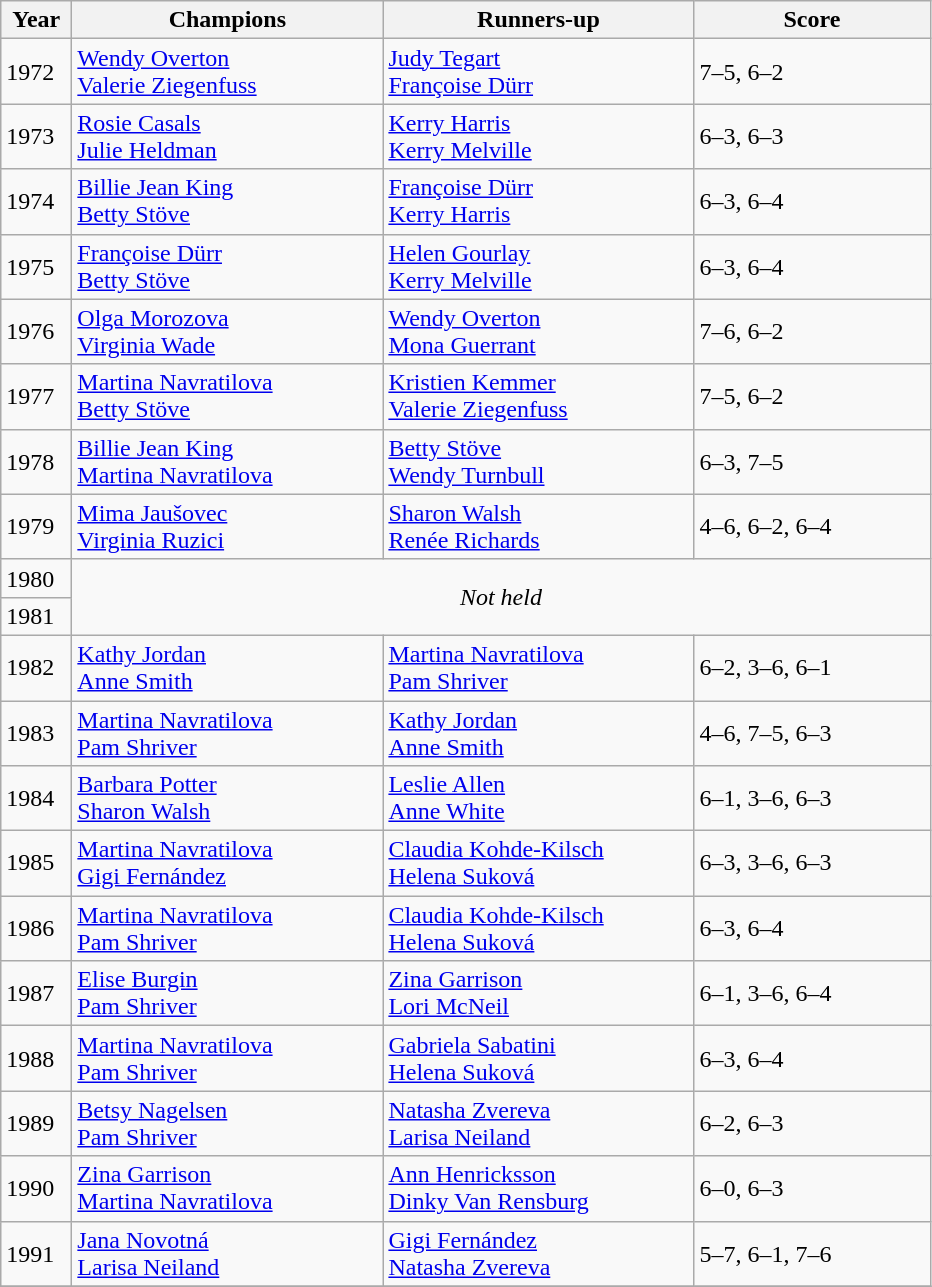<table class="wikitable">
<tr>
<th style="width:40px">Year</th>
<th style="width:200px">Champions</th>
<th style="width:200px">Runners-up</th>
<th style="width:150px" class="unsortable">Score</th>
</tr>
<tr>
<td>1972</td>
<td> <a href='#'>Wendy Overton</a> <br>  <a href='#'>Valerie Ziegenfuss</a></td>
<td> <a href='#'>Judy Tegart</a><br>  <a href='#'>Françoise Dürr</a></td>
<td>7–5, 6–2</td>
</tr>
<tr>
<td>1973</td>
<td> <a href='#'>Rosie Casals</a> <br>  <a href='#'>Julie Heldman</a></td>
<td> <a href='#'>Kerry Harris</a><br> <a href='#'>Kerry Melville</a></td>
<td>6–3, 6–3</td>
</tr>
<tr>
<td>1974</td>
<td> <a href='#'>Billie Jean King</a> <br>  <a href='#'>Betty Stöve</a></td>
<td> <a href='#'>Françoise Dürr</a><br> <a href='#'>Kerry Harris</a></td>
<td>6–3, 6–4</td>
</tr>
<tr>
<td>1975</td>
<td> <a href='#'>Françoise Dürr</a> <br>  <a href='#'>Betty Stöve</a></td>
<td> <a href='#'>Helen Gourlay</a><br> <a href='#'>Kerry Melville</a></td>
<td>6–3, 6–4</td>
</tr>
<tr>
<td>1976</td>
<td> <a href='#'>Olga Morozova</a> <br>  <a href='#'>Virginia Wade</a></td>
<td> <a href='#'>Wendy Overton</a><br> <a href='#'>Mona Guerrant</a></td>
<td>7–6, 6–2</td>
</tr>
<tr>
<td>1977</td>
<td> <a href='#'>Martina Navratilova</a> <br>  <a href='#'>Betty Stöve</a></td>
<td> <a href='#'>Kristien Kemmer</a><br> <a href='#'>Valerie Ziegenfuss</a></td>
<td>7–5, 6–2</td>
</tr>
<tr>
<td>1978</td>
<td> <a href='#'>Billie Jean King</a> <br>  <a href='#'>Martina Navratilova</a></td>
<td> <a href='#'>Betty Stöve</a><br> <a href='#'>Wendy Turnbull</a></td>
<td>6–3, 7–5</td>
</tr>
<tr>
<td>1979</td>
<td> <a href='#'>Mima Jaušovec</a> <br>  <a href='#'>Virginia Ruzici</a></td>
<td> <a href='#'>Sharon Walsh</a><br> <a href='#'>Renée Richards</a></td>
<td>4–6, 6–2, 6–4</td>
</tr>
<tr>
<td>1980</td>
<td rowspan=2 colspan=3 align=center style=background:><em>Not held</em> </td>
</tr>
<tr>
<td>1981</td>
</tr>
<tr>
<td>1982</td>
<td> <a href='#'>Kathy Jordan</a> <br>  <a href='#'>Anne Smith</a></td>
<td> <a href='#'>Martina Navratilova</a><br>  <a href='#'>Pam Shriver</a></td>
<td>6–2, 3–6, 6–1</td>
</tr>
<tr>
<td>1983</td>
<td> <a href='#'>Martina Navratilova</a> <br>  <a href='#'>Pam Shriver</a></td>
<td> <a href='#'>Kathy Jordan</a><br> <a href='#'>Anne Smith</a></td>
<td>4–6, 7–5, 6–3</td>
</tr>
<tr>
<td>1984</td>
<td> <a href='#'>Barbara Potter</a> <br>  <a href='#'>Sharon Walsh</a></td>
<td> <a href='#'>Leslie Allen</a> <br>  <a href='#'>Anne White</a></td>
<td>6–1, 3–6, 6–3</td>
</tr>
<tr>
<td>1985</td>
<td> <a href='#'>Martina Navratilova</a> <br>  <a href='#'>Gigi Fernández</a></td>
<td> <a href='#'>Claudia Kohde-Kilsch</a><br> <a href='#'>Helena Suková</a></td>
<td>6–3, 3–6, 6–3</td>
</tr>
<tr>
<td>1986</td>
<td> <a href='#'>Martina Navratilova</a> <br>  <a href='#'>Pam Shriver</a></td>
<td> <a href='#'>Claudia Kohde-Kilsch</a><br> <a href='#'>Helena Suková</a></td>
<td>6–3, 6–4</td>
</tr>
<tr>
<td>1987</td>
<td> <a href='#'>Elise Burgin</a> <br>  <a href='#'>Pam Shriver</a></td>
<td> <a href='#'>Zina Garrison</a><br> <a href='#'>Lori McNeil</a></td>
<td>6–1, 3–6, 6–4</td>
</tr>
<tr>
<td>1988</td>
<td> <a href='#'>Martina Navratilova</a> <br>  <a href='#'>Pam Shriver</a></td>
<td> <a href='#'>Gabriela Sabatini</a><br> <a href='#'>Helena Suková</a></td>
<td>6–3, 6–4</td>
</tr>
<tr>
<td>1989</td>
<td> <a href='#'>Betsy Nagelsen</a> <br>  <a href='#'>Pam Shriver</a></td>
<td> <a href='#'>Natasha Zvereva</a><br> <a href='#'>Larisa Neiland</a></td>
<td>6–2, 6–3</td>
</tr>
<tr>
<td>1990</td>
<td> <a href='#'>Zina Garrison</a> <br>  <a href='#'>Martina Navratilova</a></td>
<td> <a href='#'>Ann Henricksson</a><br> <a href='#'>Dinky Van Rensburg</a></td>
<td>6–0, 6–3</td>
</tr>
<tr>
<td>1991</td>
<td> <a href='#'>Jana Novotná</a> <br>  <a href='#'>Larisa Neiland</a></td>
<td> <a href='#'>Gigi Fernández</a><br> <a href='#'>Natasha Zvereva</a></td>
<td>5–7, 6–1, 7–6</td>
</tr>
<tr>
</tr>
</table>
